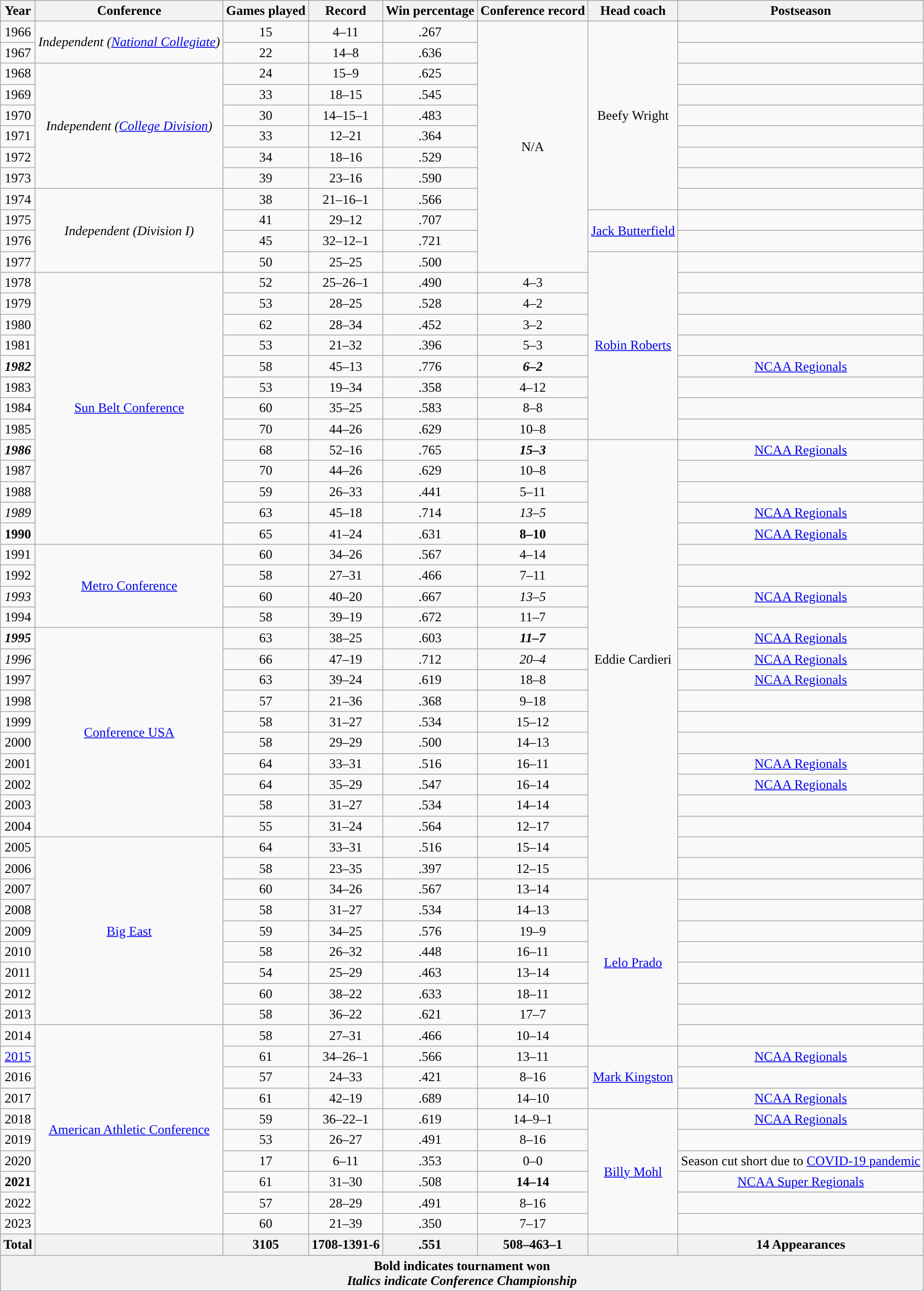<table class="wikitable sortable" style="text-align:center;">
<tr>
<th style="text-align:center;">Year</th>
<th style="text-align:center;">Conference</th>
<th style="text-align:center;">Games played</th>
<th style="text-align:center;">Record</th>
<th style="text-align:center;">Win percentage</th>
<th style="text-align:center;">Conference record</th>
<th style="text-align:center;">Head coach</th>
<th style="text-align:center;">Postseason</th>
</tr>
<tr>
<td>1966</td>
<td rowspan="2"><em>Independent (<a href='#'>National Collegiate</a>)</em></td>
<td>15</td>
<td>4–11</td>
<td>.267</td>
<td rowspan="12">N/A</td>
<td rowspan="9">Beefy Wright</td>
<td></td>
</tr>
<tr>
<td>1967</td>
<td>22</td>
<td>14–8</td>
<td>.636</td>
<td></td>
</tr>
<tr>
<td>1968</td>
<td rowspan="6"><em>Independent (<a href='#'>College Division</a>)</em></td>
<td>24</td>
<td>15–9</td>
<td>.625</td>
<td></td>
</tr>
<tr>
<td>1969</td>
<td>33</td>
<td>18–15</td>
<td>.545</td>
<td></td>
</tr>
<tr>
<td>1970</td>
<td>30</td>
<td>14–15–1</td>
<td>.483</td>
<td></td>
</tr>
<tr>
<td>1971</td>
<td>33</td>
<td>12–21</td>
<td>.364</td>
<td></td>
</tr>
<tr>
<td>1972</td>
<td>34</td>
<td>18–16</td>
<td>.529</td>
<td></td>
</tr>
<tr>
<td>1973</td>
<td>39</td>
<td>23–16</td>
<td>.590</td>
<td></td>
</tr>
<tr>
<td>1974</td>
<td rowspan="4"><em>Independent (Division I)</em></td>
<td>38</td>
<td>21–16–1</td>
<td>.566</td>
<td></td>
</tr>
<tr>
<td>1975</td>
<td>41</td>
<td>29–12</td>
<td>.707</td>
<td rowspan="2"><a href='#'>Jack Butterfield</a></td>
<td></td>
</tr>
<tr>
<td>1976</td>
<td>45</td>
<td>32–12–1</td>
<td>.721</td>
<td></td>
</tr>
<tr>
<td>1977</td>
<td>50</td>
<td>25–25</td>
<td>.500</td>
<td rowspan="9"><a href='#'>Robin Roberts</a></td>
<td></td>
</tr>
<tr>
<td>1978</td>
<td rowspan="13"><a href='#'>Sun Belt Conference</a></td>
<td>52</td>
<td>25–26–1</td>
<td>.490</td>
<td>4–3</td>
<td></td>
</tr>
<tr>
<td>1979</td>
<td>53</td>
<td>28–25</td>
<td>.528</td>
<td>4–2</td>
<td></td>
</tr>
<tr>
<td>1980</td>
<td>62</td>
<td>28–34</td>
<td>.452</td>
<td>3–2</td>
<td></td>
</tr>
<tr>
<td>1981</td>
<td>53</td>
<td>21–32</td>
<td>.396</td>
<td>5–3</td>
<td></td>
</tr>
<tr>
<td><strong><em>1982</em></strong></td>
<td>58</td>
<td>45–13</td>
<td>.776</td>
<td><strong><em>6–2</em></strong></td>
<td><a href='#'>NCAA Regionals</a></td>
</tr>
<tr>
<td>1983</td>
<td>53</td>
<td>19–34</td>
<td>.358</td>
<td>4–12</td>
<td></td>
</tr>
<tr>
<td>1984</td>
<td>60</td>
<td>35–25</td>
<td>.583</td>
<td>8–8</td>
<td></td>
</tr>
<tr>
<td>1985</td>
<td>70</td>
<td>44–26</td>
<td>.629</td>
<td>10–8</td>
<td></td>
</tr>
<tr>
<td><strong><em>1986</em></strong></td>
<td>68</td>
<td>52–16</td>
<td>.765</td>
<td><strong><em>15–3</em></strong></td>
<td rowspan="21">Eddie Cardieri</td>
<td><a href='#'>NCAA Regionals</a></td>
</tr>
<tr>
<td>1987</td>
<td>70</td>
<td>44–26</td>
<td>.629</td>
<td>10–8</td>
<td></td>
</tr>
<tr>
<td>1988</td>
<td>59</td>
<td>26–33</td>
<td>.441</td>
<td>5–11</td>
<td></td>
</tr>
<tr>
<td><em>1989</em></td>
<td>63</td>
<td>45–18</td>
<td>.714</td>
<td><em>13–5</em></td>
<td><a href='#'>NCAA Regionals</a></td>
</tr>
<tr>
<td><strong>1990</strong></td>
<td>65</td>
<td>41–24</td>
<td>.631</td>
<td><strong>8–10</strong></td>
<td><a href='#'>NCAA Regionals</a></td>
</tr>
<tr>
<td>1991</td>
<td rowspan="4"><a href='#'>Metro Conference</a></td>
<td>60</td>
<td>34–26</td>
<td>.567</td>
<td>4–14</td>
<td></td>
</tr>
<tr>
<td>1992</td>
<td>58</td>
<td>27–31</td>
<td>.466</td>
<td>7–11</td>
<td></td>
</tr>
<tr>
<td><em>1993</em></td>
<td>60</td>
<td>40–20</td>
<td>.667</td>
<td><em>13–5</em></td>
<td><a href='#'>NCAA Regionals</a></td>
</tr>
<tr>
<td>1994</td>
<td>58</td>
<td>39–19</td>
<td>.672</td>
<td>11–7</td>
<td></td>
</tr>
<tr>
<td><strong><em>1995</em></strong></td>
<td rowspan="10"><a href='#'>Conference USA</a></td>
<td>63</td>
<td>38–25</td>
<td>.603</td>
<td><strong><em>11–7</em></strong></td>
<td><a href='#'>NCAA Regionals</a></td>
</tr>
<tr>
<td><em>1996</em></td>
<td>66</td>
<td>47–19</td>
<td>.712</td>
<td><em>20–4</em></td>
<td><a href='#'>NCAA Regionals</a></td>
</tr>
<tr>
<td>1997</td>
<td>63</td>
<td>39–24</td>
<td>.619</td>
<td>18–8</td>
<td><a href='#'>NCAA Regionals</a></td>
</tr>
<tr>
<td>1998</td>
<td>57</td>
<td>21–36</td>
<td>.368</td>
<td>9–18</td>
<td></td>
</tr>
<tr>
<td>1999</td>
<td>58</td>
<td>31–27</td>
<td>.534</td>
<td>15–12</td>
<td></td>
</tr>
<tr>
<td>2000</td>
<td>58</td>
<td>29–29</td>
<td>.500</td>
<td>14–13</td>
<td></td>
</tr>
<tr>
<td>2001</td>
<td>64</td>
<td>33–31</td>
<td>.516</td>
<td>16–11</td>
<td><a href='#'>NCAA Regionals</a></td>
</tr>
<tr>
<td>2002</td>
<td>64</td>
<td>35–29</td>
<td>.547</td>
<td>16–14</td>
<td><a href='#'>NCAA Regionals</a></td>
</tr>
<tr>
<td>2003</td>
<td>58</td>
<td>31–27</td>
<td>.534</td>
<td>14–14</td>
<td></td>
</tr>
<tr>
<td>2004</td>
<td>55</td>
<td>31–24</td>
<td>.564</td>
<td>12–17</td>
<td></td>
</tr>
<tr>
<td>2005</td>
<td rowspan="9"><a href='#'>Big East</a></td>
<td>64</td>
<td>33–31</td>
<td>.516</td>
<td>15–14</td>
<td></td>
</tr>
<tr>
<td>2006</td>
<td>58</td>
<td>23–35</td>
<td>.397</td>
<td>12–15</td>
<td></td>
</tr>
<tr>
<td>2007</td>
<td>60</td>
<td>34–26</td>
<td>.567</td>
<td>13–14</td>
<td rowspan="8"><a href='#'>Lelo Prado</a></td>
<td></td>
</tr>
<tr>
<td>2008</td>
<td>58</td>
<td>31–27</td>
<td>.534</td>
<td>14–13</td>
<td></td>
</tr>
<tr>
<td>2009</td>
<td>59</td>
<td>34–25</td>
<td>.576</td>
<td>19–9</td>
<td></td>
</tr>
<tr>
<td>2010</td>
<td>58</td>
<td>26–32</td>
<td>.448</td>
<td>16–11</td>
<td></td>
</tr>
<tr>
<td>2011</td>
<td>54</td>
<td>25–29</td>
<td>.463</td>
<td>13–14</td>
<td></td>
</tr>
<tr>
<td>2012</td>
<td>60</td>
<td>38–22</td>
<td>.633</td>
<td>18–11</td>
<td></td>
</tr>
<tr>
<td>2013</td>
<td>58</td>
<td>36–22</td>
<td>.621</td>
<td>17–7</td>
<td></td>
</tr>
<tr>
<td>2014</td>
<td rowspan="10"><a href='#'>American Athletic Conference</a></td>
<td>58</td>
<td>27–31</td>
<td>.466</td>
<td>10–14</td>
<td></td>
</tr>
<tr>
<td><a href='#'>2015</a></td>
<td>61</td>
<td>34–26–1</td>
<td>.566</td>
<td>13–11</td>
<td rowspan="3"><a href='#'>Mark Kingston</a></td>
<td><a href='#'>NCAA Regionals</a></td>
</tr>
<tr>
<td>2016</td>
<td>57</td>
<td>24–33</td>
<td>.421</td>
<td>8–16</td>
<td></td>
</tr>
<tr>
<td>2017</td>
<td>61</td>
<td>42–19</td>
<td>.689</td>
<td>14–10</td>
<td><a href='#'>NCAA Regionals</a></td>
</tr>
<tr>
<td>2018</td>
<td>59</td>
<td>36–22–1</td>
<td>.619</td>
<td>14–9–1</td>
<td rowspan="6"><a href='#'>Billy Mohl</a></td>
<td><a href='#'>NCAA Regionals</a></td>
</tr>
<tr>
<td>2019</td>
<td>53</td>
<td>26–27</td>
<td>.491</td>
<td>8–16</td>
<td></td>
</tr>
<tr>
<td>2020</td>
<td>17</td>
<td>6–11</td>
<td>.353</td>
<td>0–0</td>
<td style="text-align: center;">Season cut short due to <a href='#'>COVID-19 pandemic</a></td>
</tr>
<tr>
<td><strong>2021</strong></td>
<td>61</td>
<td>31–30</td>
<td>.508</td>
<td><strong>14–14</strong></td>
<td><a href='#'>NCAA Super Regionals</a></td>
</tr>
<tr>
<td>2022</td>
<td>57</td>
<td>28–29</td>
<td>.491</td>
<td>8–16</td>
<td></td>
</tr>
<tr>
<td>2023</td>
<td>60</td>
<td>21–39</td>
<td>.350</td>
<td>7–17</td>
<td></td>
</tr>
<tr>
<th style="text-align:center;">Total</th>
<th style="text-align:center;"></th>
<th style="text-align:center;">3105</th>
<th style="text-align:center;">1708-1391-6</th>
<th style="text-align:center;">.551</th>
<th style="text-align:center;">508–463–1</th>
<th style="text-align:center;"></th>
<th style="text-align:center;">14 Appearances</th>
</tr>
<tr>
<th colspan="8" style="text-align:center;"><strong>Bold indicates tournament won</strong><br><strong><em>Italics indicate Conference Championship</em></strong></th>
</tr>
</table>
